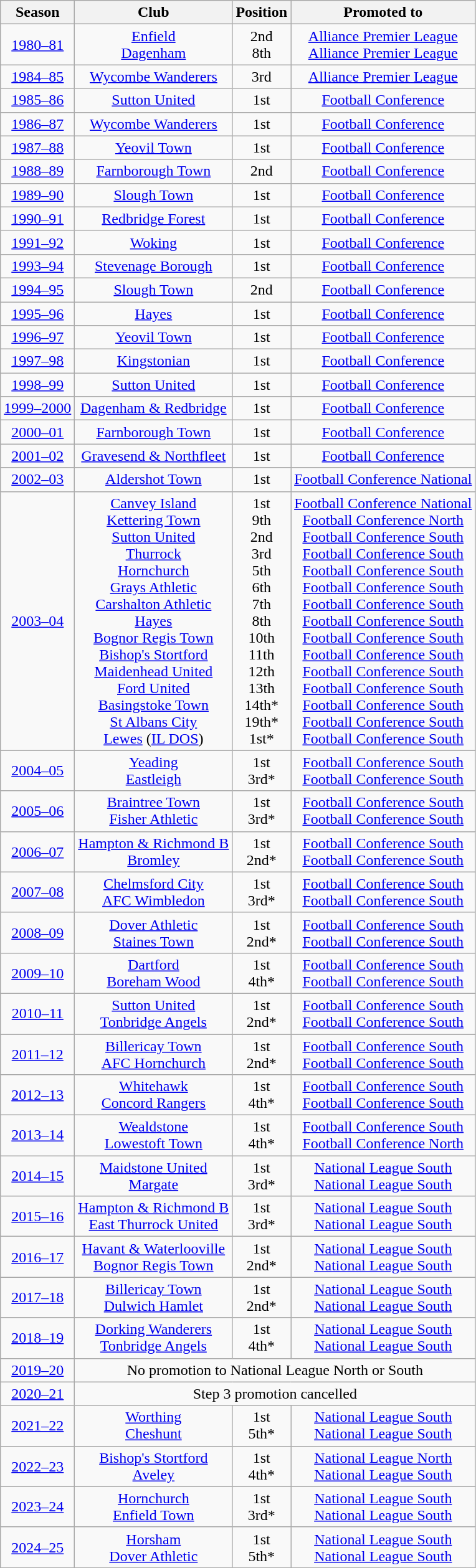<table class="wikitable" style="text-align: center">
<tr>
<th>Season</th>
<th>Club</th>
<th>Position</th>
<th>Promoted to</th>
</tr>
<tr>
<td><a href='#'>1980–81</a></td>
<td><a href='#'>Enfield</a><br><a href='#'>Dagenham</a></td>
<td>2nd<br>8th</td>
<td><a href='#'>Alliance Premier League</a><br><a href='#'>Alliance Premier League</a></td>
</tr>
<tr>
<td><a href='#'>1984–85</a></td>
<td><a href='#'>Wycombe Wanderers</a></td>
<td>3rd</td>
<td><a href='#'>Alliance Premier League</a></td>
</tr>
<tr>
<td><a href='#'>1985–86</a></td>
<td><a href='#'>Sutton United</a></td>
<td>1st</td>
<td><a href='#'>Football Conference</a></td>
</tr>
<tr>
<td><a href='#'>1986–87</a></td>
<td><a href='#'>Wycombe Wanderers</a></td>
<td>1st</td>
<td><a href='#'>Football Conference</a></td>
</tr>
<tr>
<td><a href='#'>1987–88</a></td>
<td><a href='#'>Yeovil Town</a></td>
<td>1st</td>
<td><a href='#'>Football Conference</a></td>
</tr>
<tr>
<td><a href='#'>1988–89</a></td>
<td><a href='#'>Farnborough Town</a></td>
<td>2nd</td>
<td><a href='#'>Football Conference</a></td>
</tr>
<tr>
<td><a href='#'>1989–90</a></td>
<td><a href='#'>Slough Town</a></td>
<td>1st</td>
<td><a href='#'>Football Conference</a></td>
</tr>
<tr>
<td><a href='#'>1990–91</a></td>
<td><a href='#'>Redbridge Forest</a></td>
<td>1st</td>
<td><a href='#'>Football Conference</a></td>
</tr>
<tr>
<td><a href='#'>1991–92</a></td>
<td><a href='#'>Woking</a></td>
<td>1st</td>
<td><a href='#'>Football Conference</a></td>
</tr>
<tr>
<td><a href='#'>1993–94</a></td>
<td><a href='#'>Stevenage Borough</a></td>
<td>1st</td>
<td><a href='#'>Football Conference</a></td>
</tr>
<tr>
<td><a href='#'>1994–95</a></td>
<td><a href='#'>Slough Town</a></td>
<td>2nd</td>
<td><a href='#'>Football Conference</a></td>
</tr>
<tr>
<td><a href='#'>1995–96</a></td>
<td><a href='#'>Hayes</a></td>
<td>1st</td>
<td><a href='#'>Football Conference</a></td>
</tr>
<tr>
<td><a href='#'>1996–97</a></td>
<td><a href='#'>Yeovil Town</a></td>
<td>1st</td>
<td><a href='#'>Football Conference</a></td>
</tr>
<tr>
<td><a href='#'>1997–98</a></td>
<td><a href='#'>Kingstonian</a></td>
<td>1st</td>
<td><a href='#'>Football Conference</a></td>
</tr>
<tr>
<td><a href='#'>1998–99</a></td>
<td><a href='#'>Sutton United</a></td>
<td>1st</td>
<td><a href='#'>Football Conference</a></td>
</tr>
<tr>
<td><a href='#'>1999–2000</a></td>
<td><a href='#'>Dagenham & Redbridge</a></td>
<td>1st</td>
<td><a href='#'>Football Conference</a></td>
</tr>
<tr>
<td><a href='#'>2000–01</a></td>
<td><a href='#'>Farnborough Town</a></td>
<td>1st</td>
<td><a href='#'>Football Conference</a></td>
</tr>
<tr>
<td><a href='#'>2001–02</a></td>
<td><a href='#'>Gravesend & Northfleet</a></td>
<td>1st</td>
<td><a href='#'>Football Conference</a></td>
</tr>
<tr>
<td><a href='#'>2002–03</a></td>
<td><a href='#'>Aldershot Town</a></td>
<td>1st</td>
<td><a href='#'>Football Conference National</a></td>
</tr>
<tr>
<td><a href='#'>2003–04</a></td>
<td><a href='#'>Canvey Island</a><br><a href='#'>Kettering Town</a><br><a href='#'>Sutton United</a><br><a href='#'>Thurrock</a><br><a href='#'>Hornchurch</a><br><a href='#'>Grays Athletic</a><br><a href='#'>Carshalton Athletic</a><br><a href='#'>Hayes</a><br><a href='#'>Bognor Regis Town</a><br><a href='#'>Bishop's Stortford</a><br><a href='#'>Maidenhead United</a><br><a href='#'>Ford United</a><br><a href='#'>Basingstoke Town</a><br><a href='#'>St Albans City</a><br><a href='#'>Lewes</a> (<a href='#'>IL DOS</a>)</td>
<td>1st<br>9th<br>2nd<br>3rd<br>5th<br>6th<br>7th<br>8th<br>10th<br>11th<br>12th<br>13th<br>14th*<br>19th*<br>1st*</td>
<td><a href='#'>Football Conference National</a><br><a href='#'>Football Conference North</a><br><a href='#'>Football Conference South</a><br><a href='#'>Football Conference South</a><br><a href='#'>Football Conference South</a><br><a href='#'>Football Conference South</a><br><a href='#'>Football Conference South</a><br><a href='#'>Football Conference South</a><br><a href='#'>Football Conference South</a><br><a href='#'>Football Conference South</a><br><a href='#'>Football Conference South</a><br><a href='#'>Football Conference South</a><br><a href='#'>Football Conference South</a><br><a href='#'>Football Conference South</a><br><a href='#'>Football Conference South</a></td>
</tr>
<tr>
<td><a href='#'>2004–05</a></td>
<td><a href='#'>Yeading</a><br><a href='#'>Eastleigh</a></td>
<td>1st<br>3rd*</td>
<td><a href='#'>Football Conference South</a><br><a href='#'>Football Conference South</a></td>
</tr>
<tr>
<td><a href='#'>2005–06</a></td>
<td><a href='#'>Braintree Town</a><br><a href='#'>Fisher Athletic</a></td>
<td>1st<br>3rd*</td>
<td><a href='#'>Football Conference South</a><br><a href='#'>Football Conference South</a></td>
</tr>
<tr>
<td><a href='#'>2006–07</a></td>
<td><a href='#'>Hampton & Richmond B</a><br><a href='#'>Bromley</a></td>
<td>1st<br>2nd*</td>
<td><a href='#'>Football Conference South</a><br><a href='#'>Football Conference South</a></td>
</tr>
<tr>
<td><a href='#'>2007–08</a></td>
<td><a href='#'>Chelmsford City</a><br><a href='#'>AFC Wimbledon</a></td>
<td>1st<br>3rd*</td>
<td><a href='#'>Football Conference South</a><br><a href='#'>Football Conference South</a></td>
</tr>
<tr>
<td><a href='#'>2008–09</a></td>
<td><a href='#'>Dover Athletic</a><br><a href='#'>Staines Town</a></td>
<td>1st<br>2nd*</td>
<td><a href='#'>Football Conference South</a><br><a href='#'>Football Conference South</a></td>
</tr>
<tr>
<td><a href='#'>2009–10</a></td>
<td><a href='#'>Dartford</a><br><a href='#'>Boreham Wood</a></td>
<td>1st<br>4th*</td>
<td><a href='#'>Football Conference South</a><br><a href='#'>Football Conference South</a></td>
</tr>
<tr>
<td><a href='#'>2010–11</a></td>
<td><a href='#'>Sutton United</a><br><a href='#'>Tonbridge Angels</a></td>
<td>1st<br>2nd*</td>
<td><a href='#'>Football Conference South</a><br><a href='#'>Football Conference South</a></td>
</tr>
<tr>
<td><a href='#'>2011–12</a></td>
<td><a href='#'>Billericay Town</a><br><a href='#'>AFC Hornchurch</a></td>
<td>1st<br>2nd*</td>
<td><a href='#'>Football Conference South</a><br><a href='#'>Football Conference South</a></td>
</tr>
<tr>
<td><a href='#'>2012–13</a></td>
<td><a href='#'>Whitehawk</a><br><a href='#'>Concord Rangers</a></td>
<td>1st<br>4th*</td>
<td><a href='#'>Football Conference South</a><br><a href='#'>Football Conference South</a></td>
</tr>
<tr>
<td><a href='#'>2013–14</a></td>
<td><a href='#'>Wealdstone</a><br><a href='#'>Lowestoft Town</a></td>
<td>1st<br>4th*</td>
<td><a href='#'>Football Conference South</a><br><a href='#'>Football Conference North</a></td>
</tr>
<tr>
<td><a href='#'>2014–15</a></td>
<td><a href='#'>Maidstone United</a><br><a href='#'>Margate</a></td>
<td>1st<br>3rd*</td>
<td><a href='#'>National League South</a><br><a href='#'>National League South</a></td>
</tr>
<tr>
<td><a href='#'>2015–16</a></td>
<td><a href='#'>Hampton & Richmond B</a><br><a href='#'>East Thurrock United</a></td>
<td>1st<br>3rd*</td>
<td><a href='#'>National League South</a><br><a href='#'>National League South</a></td>
</tr>
<tr>
<td><a href='#'>2016–17</a></td>
<td><a href='#'>Havant & Waterlooville</a><br><a href='#'>Bognor Regis Town</a></td>
<td>1st<br>2nd*</td>
<td><a href='#'>National League South</a><br><a href='#'>National League South</a></td>
</tr>
<tr>
<td><a href='#'>2017–18</a></td>
<td><a href='#'>Billericay Town</a><br><a href='#'>Dulwich Hamlet</a></td>
<td>1st<br>2nd*</td>
<td><a href='#'>National League South</a><br><a href='#'>National League South</a></td>
</tr>
<tr>
<td><a href='#'>2018–19</a></td>
<td><a href='#'>Dorking Wanderers</a><br><a href='#'>Tonbridge Angels</a></td>
<td>1st<br>4th*</td>
<td><a href='#'>National League South</a><br><a href='#'>National League South</a></td>
</tr>
<tr>
<td><a href='#'>2019–20</a></td>
<td colspan=3>No promotion to National League North or South</td>
</tr>
<tr>
<td><a href='#'>2020–21</a></td>
<td colspan=3>Step 3 promotion cancelled</td>
</tr>
<tr>
<td><a href='#'>2021–22</a></td>
<td><a href='#'>Worthing</a><br><a href='#'>Cheshunt</a></td>
<td>1st<br>5th*</td>
<td><a href='#'>National League South</a><br><a href='#'>National League South</a></td>
</tr>
<tr>
<td><a href='#'>2022–23</a></td>
<td><a href='#'>Bishop's Stortford</a><br><a href='#'>Aveley</a></td>
<td>1st<br>4th*</td>
<td><a href='#'>National League North</a><br><a href='#'>National League South</a></td>
</tr>
<tr>
<td><a href='#'>2023–24</a></td>
<td><a href='#'>Hornchurch</a><br><a href='#'>Enfield Town</a></td>
<td>1st<br>3rd*</td>
<td><a href='#'>National League South</a><br><a href='#'>National League South</a></td>
</tr>
<tr>
<td><a href='#'>2024–25</a></td>
<td><a href='#'>Horsham</a><br><a href='#'>Dover Athletic</a></td>
<td>1st<br>5th*</td>
<td><a href='#'>National League South</a><br><a href='#'>National League South</a></td>
</tr>
</table>
